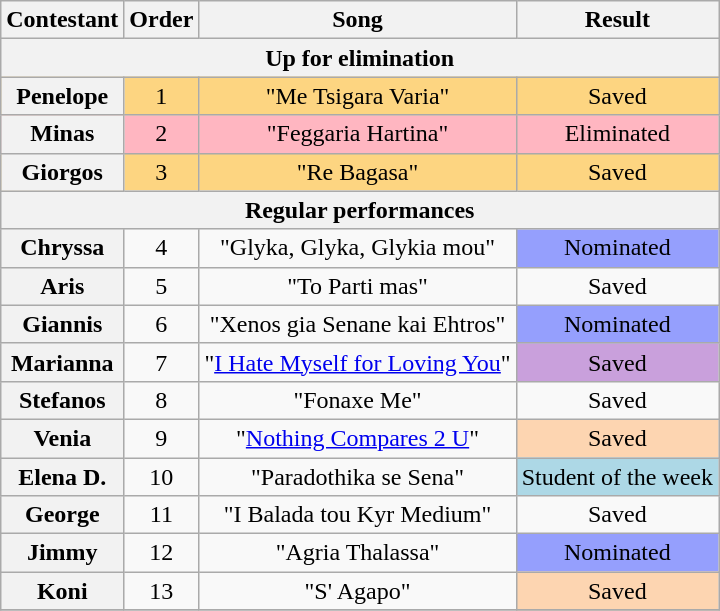<table class="wikitable sortable plainrowheaders" style="text-align:center;">
<tr>
<th scope="col">Contestant</th>
<th scope="col">Order</th>
<th scope="col">Song</th>
<th scope="col">Result</th>
</tr>
<tr>
<th colspan="4">Up for elimination</th>
</tr>
<tr style="background:#fdd581">
<th scope="row">Penelope</th>
<td>1</td>
<td>"Me Tsigara Varia"</td>
<td>Saved</td>
</tr>
<tr style="background:lightpink">
<th scope="row">Minas</th>
<td>2</td>
<td>"Feggaria Hartina"</td>
<td>Eliminated</td>
</tr>
<tr style="background:#fdd581">
<th scope="row">Giorgos</th>
<td>3</td>
<td>"Re Bagasa"</td>
<td>Saved</td>
</tr>
<tr>
<th colspan="4">Regular performances</th>
</tr>
<tr>
<th scope="row">Chryssa</th>
<td>4</td>
<td>"Glyka, Glyka, Glykia mou"</td>
<td style="background:#959ffd">Nominated</td>
</tr>
<tr>
<th scope="row">Aris</th>
<td>5</td>
<td>"To Parti mas"</td>
<td>Saved</td>
</tr>
<tr>
<th scope="row">Giannis</th>
<td>6</td>
<td>"Xenos gia Senane kai Ehtros"</td>
<td style="background:#959ffd">Nominated</td>
</tr>
<tr>
<th scope="row">Marianna</th>
<td>7</td>
<td>"<a href='#'>I Hate Myself for Loving You</a>"</td>
<td style="background-color: #C9A0DC;;">Saved</td>
</tr>
<tr>
<th scope="row">Stefanos</th>
<td>8</td>
<td>"Fonaxe Me"</td>
<td>Saved</td>
</tr>
<tr>
<th scope="row">Venia</th>
<td>9</td>
<td>"<a href='#'>Nothing Compares 2 U</a>"</td>
<td style="background:#fdd5b1">Saved</td>
</tr>
<tr>
<th scope="row">Elena D.</th>
<td>10</td>
<td>"Paradothika se Sena"</td>
<td style="background-color: lightblue;">Student of the week</td>
</tr>
<tr>
<th scope="row">George</th>
<td>11</td>
<td>"I Balada tou Kyr Medium"</td>
<td>Saved</td>
</tr>
<tr>
<th scope="row">Jimmy</th>
<td>12</td>
<td>"Agria Thalassa"</td>
<td style="background:#959ffd">Nominated</td>
</tr>
<tr>
<th scope="row">Koni</th>
<td>13</td>
<td>"S' Agapo"</td>
<td style="background:#fdd5b1">Saved</td>
</tr>
<tr>
</tr>
</table>
